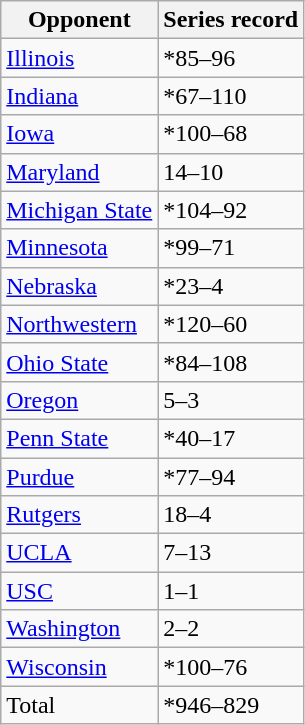<table class="wikitable">
<tr * wins not actual totals as seasons of playing with ineligible players have been voided>
<th>Opponent</th>
<th>Series record</th>
</tr>
<tr>
<td><a href='#'>Illinois</a></td>
<td>*85–96</td>
</tr>
<tr>
<td><a href='#'>Indiana</a></td>
<td>*67–110</td>
</tr>
<tr>
<td><a href='#'>Iowa</a></td>
<td>*100–68</td>
</tr>
<tr>
<td><a href='#'>Maryland</a></td>
<td>14–10</td>
</tr>
<tr>
<td><a href='#'>Michigan State</a></td>
<td>*104–92</td>
</tr>
<tr>
<td><a href='#'>Minnesota</a></td>
<td>*99–71</td>
</tr>
<tr>
<td><a href='#'>Nebraska</a></td>
<td>*23–4</td>
</tr>
<tr>
<td><a href='#'>Northwestern</a></td>
<td>*120–60</td>
</tr>
<tr>
<td><a href='#'>Ohio State</a></td>
<td>*84–108</td>
</tr>
<tr>
<td><a href='#'>Oregon</a></td>
<td>5–3</td>
</tr>
<tr>
<td><a href='#'>Penn State</a></td>
<td>*40–17</td>
</tr>
<tr>
<td><a href='#'>Purdue</a></td>
<td>*77–94</td>
</tr>
<tr>
<td><a href='#'>Rutgers</a></td>
<td>18–4</td>
</tr>
<tr>
<td><a href='#'>UCLA</a></td>
<td>7–13</td>
</tr>
<tr>
<td><a href='#'>USC</a></td>
<td>1–1</td>
</tr>
<tr>
<td><a href='#'>Washington</a></td>
<td>2–2</td>
</tr>
<tr>
<td><a href='#'>Wisconsin</a></td>
<td>*100–76</td>
</tr>
<tr>
<td>Total</td>
<td>*946–829</td>
</tr>
</table>
